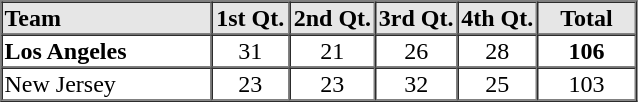<table border=1 cellspacing=0 width=425 style="margin-left:3em;">
<tr style="text-align:center; background-color:#e6e6e6;">
<th align=left width=16%>Team</th>
<th width=6%>1st Qt.</th>
<th width=6%>2nd Qt.</th>
<th width=6%>3rd Qt.</th>
<th width=6%>4th Qt.</th>
<th width=6%>Total</th>
</tr>
<tr style="text-align:center;">
<td align=left><strong>Los Angeles</strong></td>
<td>31</td>
<td>21</td>
<td>26</td>
<td>28</td>
<td><strong>106</strong></td>
</tr>
<tr style="text-align:center;">
<td align=left>New Jersey</td>
<td>23</td>
<td>23</td>
<td>32</td>
<td>25</td>
<td>103</td>
</tr>
<tr style="text-align:center;">
</tr>
</table>
